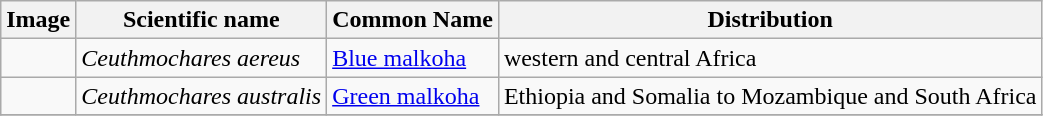<table class="wikitable">
<tr>
<th>Image</th>
<th>Scientific name</th>
<th>Common Name</th>
<th>Distribution</th>
</tr>
<tr>
<td></td>
<td><em>Ceuthmochares aereus</em></td>
<td><a href='#'>Blue malkoha</a></td>
<td>western and central Africa</td>
</tr>
<tr>
<td></td>
<td><em>Ceuthmochares australis</em></td>
<td><a href='#'>Green malkoha</a></td>
<td>Ethiopia and Somalia to Mozambique and South Africa</td>
</tr>
<tr>
</tr>
</table>
